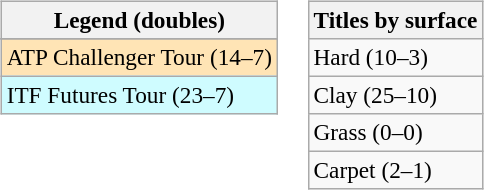<table>
<tr valign=top>
<td><br><table class=wikitable style=font-size:97%>
<tr>
<th>Legend (doubles)</th>
</tr>
<tr bgcolor=e5d1cb>
</tr>
<tr bgcolor=moccasin>
<td>ATP Challenger Tour (14–7)</td>
</tr>
<tr bgcolor=cffcff>
<td>ITF Futures Tour (23–7)</td>
</tr>
</table>
</td>
<td><br><table class=wikitable style=font-size:97%>
<tr>
<th>Titles by surface</th>
</tr>
<tr>
<td>Hard (10–3)</td>
</tr>
<tr>
<td>Clay (25–10)</td>
</tr>
<tr>
<td>Grass (0–0)</td>
</tr>
<tr>
<td>Carpet (2–1)</td>
</tr>
</table>
</td>
</tr>
</table>
